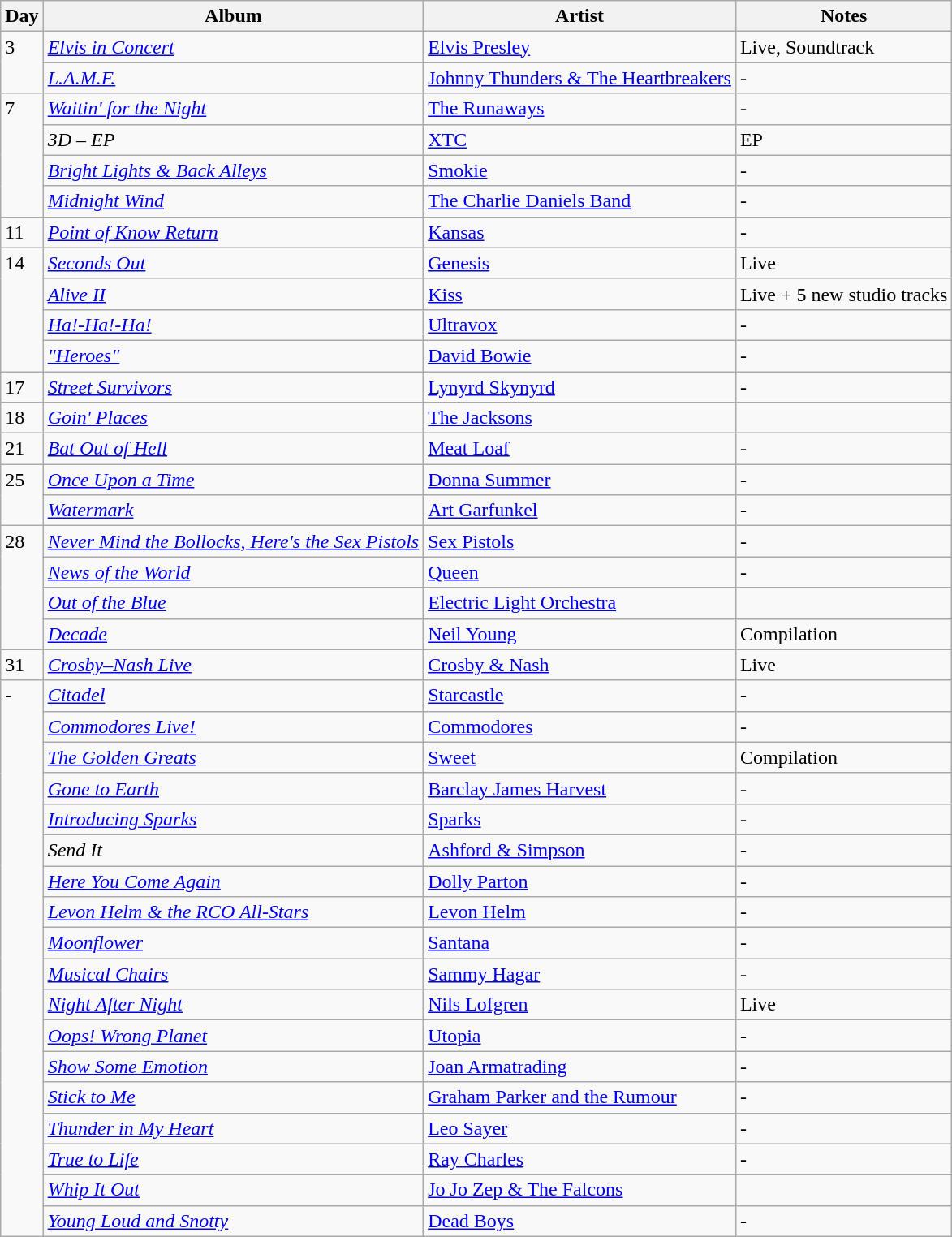<table class="wikitable">
<tr>
<th>Day</th>
<th>Album</th>
<th>Artist</th>
<th>Notes</th>
</tr>
<tr>
<td rowspan="2" style="vertical-align:top;">3</td>
<td><em><a href='#'>Elvis in Concert</a></em></td>
<td><a href='#'>Elvis Presley</a></td>
<td>Live, Soundtrack</td>
</tr>
<tr>
<td><em><a href='#'>L.A.M.F.</a></em></td>
<td><a href='#'>Johnny Thunders & The Heartbreakers</a></td>
<td>-</td>
</tr>
<tr>
<td rowspan="4" style="vertical-align:top;">7</td>
<td><em><a href='#'>Waitin' for the Night</a></em></td>
<td><a href='#'>The Runaways</a></td>
<td>-</td>
</tr>
<tr>
<td><em>3D – EP</em></td>
<td><a href='#'>XTC</a></td>
<td>EP</td>
</tr>
<tr>
<td><em><a href='#'>Bright Lights & Back Alleys</a></em></td>
<td><a href='#'>Smokie</a></td>
<td>-</td>
</tr>
<tr>
<td><em><a href='#'>Midnight Wind</a></em></td>
<td><a href='#'>The Charlie Daniels Band</a></td>
<td>-</td>
</tr>
<tr>
<td style="vertical-align:top;">11</td>
<td><em><a href='#'>Point of Know Return</a></em></td>
<td><a href='#'>Kansas</a></td>
<td>-</td>
</tr>
<tr>
<td rowspan="4" style="vertical-align:top;">14</td>
<td><em><a href='#'>Seconds Out</a></em></td>
<td><a href='#'>Genesis</a></td>
<td>Live</td>
</tr>
<tr>
<td><em><a href='#'>Alive II</a></em></td>
<td><a href='#'>Kiss</a></td>
<td>Live + 5 new studio tracks</td>
</tr>
<tr>
<td><em><a href='#'>Ha!-Ha!-Ha!</a></em></td>
<td><a href='#'>Ultravox</a></td>
<td>-</td>
</tr>
<tr>
<td><em><a href='#'>"Heroes"</a></em></td>
<td><a href='#'>David Bowie</a></td>
<td>-</td>
</tr>
<tr>
<td style="vertical-align:top;">17</td>
<td><em><a href='#'>Street Survivors</a></em></td>
<td><a href='#'>Lynyrd Skynyrd</a></td>
<td>-</td>
</tr>
<tr>
<td style="vertical-align:top;">18</td>
<td><em><a href='#'>Goin' Places</a></em></td>
<td><a href='#'>The Jacksons</a></td>
<td></td>
</tr>
<tr>
<td rowspan="1" style="vertical-align:top;">21</td>
<td><em><a href='#'>Bat Out of Hell</a></em></td>
<td><a href='#'>Meat Loaf</a></td>
<td>-</td>
</tr>
<tr>
<td rowspan="2" style="vertical-align:top;">25</td>
<td><em><a href='#'>Once Upon a Time</a></em></td>
<td><a href='#'>Donna Summer</a></td>
<td>-</td>
</tr>
<tr>
<td><em><a href='#'>Watermark</a></em></td>
<td><a href='#'>Art Garfunkel</a></td>
<td>-</td>
</tr>
<tr>
<td rowspan="4" style="vertical-align:top;">28</td>
<td><em><a href='#'>Never Mind the Bollocks, Here's the Sex Pistols</a></em></td>
<td><a href='#'>Sex Pistols</a></td>
<td>-</td>
</tr>
<tr>
<td><em><a href='#'>News of the World</a></em></td>
<td><a href='#'>Queen</a></td>
<td>-</td>
</tr>
<tr>
<td><em><a href='#'>Out of the Blue</a></em></td>
<td><a href='#'>Electric Light Orchestra</a></td>
<td></td>
</tr>
<tr>
<td><em><a href='#'>Decade</a></em></td>
<td><a href='#'>Neil Young</a></td>
<td>Compilation</td>
</tr>
<tr>
<td style="vertical-align:top;">31</td>
<td><em><a href='#'>Crosby–Nash Live</a></em></td>
<td><a href='#'>Crosby & Nash</a></td>
<td>Live</td>
</tr>
<tr>
<td rowspan="18" style="vertical-align:top;">-</td>
<td><em><a href='#'>Citadel</a></em></td>
<td><a href='#'>Starcastle</a></td>
<td>-</td>
</tr>
<tr>
<td><em><a href='#'>Commodores Live!</a></em></td>
<td><a href='#'>Commodores</a></td>
<td>-</td>
</tr>
<tr>
<td><em><a href='#'>The Golden Greats</a></em></td>
<td><a href='#'>Sweet</a></td>
<td>Compilation</td>
</tr>
<tr>
<td><em><a href='#'>Gone to Earth</a></em></td>
<td><a href='#'>Barclay James Harvest</a></td>
<td>-</td>
</tr>
<tr>
<td><em><a href='#'>Introducing Sparks</a></em></td>
<td><a href='#'>Sparks</a></td>
<td>-</td>
</tr>
<tr>
<td><em>Send It</em></td>
<td><a href='#'>Ashford & Simpson</a></td>
<td>-</td>
</tr>
<tr>
<td><em><a href='#'>Here You Come Again</a></em></td>
<td><a href='#'>Dolly Parton</a></td>
<td>-</td>
</tr>
<tr>
<td><em><a href='#'>Levon Helm & the RCO All-Stars</a></em></td>
<td><a href='#'>Levon Helm</a></td>
<td>-</td>
</tr>
<tr>
<td><em><a href='#'>Moonflower</a></em></td>
<td><a href='#'>Santana</a></td>
<td>-</td>
</tr>
<tr>
<td><em><a href='#'>Musical Chairs</a></em></td>
<td><a href='#'>Sammy Hagar</a></td>
<td>-</td>
</tr>
<tr>
<td><em><a href='#'>Night After Night</a></em></td>
<td><a href='#'>Nils Lofgren</a></td>
<td>Live</td>
</tr>
<tr>
<td><em><a href='#'>Oops! Wrong Planet</a></em></td>
<td><a href='#'>Utopia</a></td>
<td>-</td>
</tr>
<tr>
<td><em><a href='#'>Show Some Emotion</a></em></td>
<td><a href='#'>Joan Armatrading</a></td>
<td>-</td>
</tr>
<tr>
<td><em><a href='#'>Stick to Me</a></em></td>
<td><a href='#'>Graham Parker and the Rumour</a></td>
<td>-</td>
</tr>
<tr>
<td><em><a href='#'>Thunder in My Heart</a></em></td>
<td><a href='#'>Leo Sayer</a></td>
<td>-</td>
</tr>
<tr>
<td><em><a href='#'>True to Life</a></em></td>
<td><a href='#'>Ray Charles</a></td>
<td>-</td>
</tr>
<tr>
<td><em><a href='#'>Whip It Out</a></em></td>
<td><a href='#'>Jo Jo Zep & The Falcons</a></td>
<td></td>
</tr>
<tr>
<td><em><a href='#'>Young Loud and Snotty</a></em></td>
<td><a href='#'>Dead Boys</a></td>
<td>-</td>
</tr>
</table>
